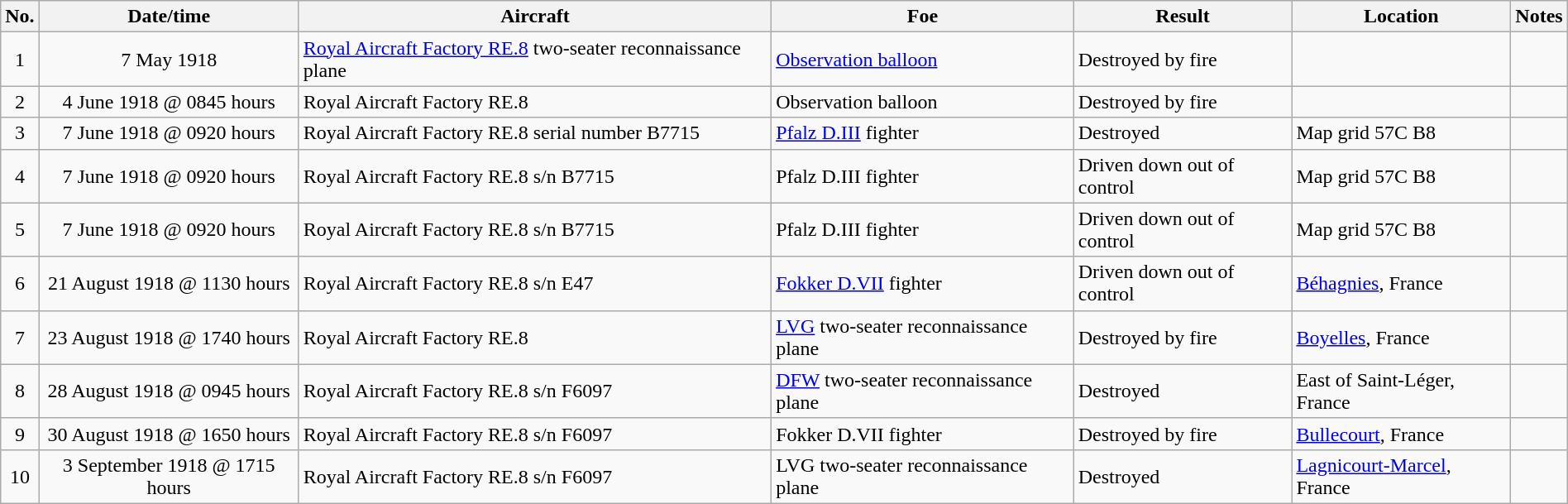<table class="wikitable" style="margin:1em auto 1em auto;">
<tr>
<th>No.</th>
<th>Date/time</th>
<th>Aircraft</th>
<th>Foe</th>
<th>Result</th>
<th>Location</th>
<th>Notes</th>
</tr>
<tr>
<td style="text-align:center;">1</td>
<td style="text-align:center;">7 May 1918</td>
<td><a href='#'>Royal Aircraft Factory RE.8</a> two-seater reconnaissance plane</td>
<td><a href='#'>Observation balloon</a></td>
<td>Destroyed by fire</td>
<td></td>
<td></td>
</tr>
<tr>
<td style="text-align:center;">2</td>
<td style="text-align:center;">4 June 1918 @ 0845 hours</td>
<td>Royal Aircraft Factory RE.8</td>
<td>Observation balloon</td>
<td>Destroyed by fire</td>
<td></td>
<td></td>
</tr>
<tr>
<td style="text-align:center;">3</td>
<td style="text-align:center;">7 June 1918 @ 0920 hours</td>
<td>Royal Aircraft Factory RE.8 serial number B7715</td>
<td><a href='#'>Pfalz D.III</a> fighter</td>
<td>Destroyed</td>
<td>Map grid 57C B8</td>
<td></td>
</tr>
<tr>
<td style="text-align:center;">4</td>
<td style="text-align:center;">7 June 1918 @ 0920 hours</td>
<td>Royal Aircraft Factory RE.8 s/n B7715</td>
<td>Pfalz D.III fighter</td>
<td>Driven down out of control</td>
<td>Map grid 57C B8</td>
<td></td>
</tr>
<tr>
<td style="text-align:center;">5</td>
<td style="text-align:center;">7 June 1918 @ 0920 hours</td>
<td>Royal Aircraft Factory RE.8 s/n B7715</td>
<td>Pfalz D.III fighter</td>
<td>Driven down out of control</td>
<td>Map grid 57C B8</td>
<td></td>
</tr>
<tr>
<td style="text-align:center;">6</td>
<td style="text-align:center;">21 August 1918 @ 1130 hours</td>
<td>Royal Aircraft Factory RE.8 s/n E47</td>
<td><a href='#'>Fokker D.VII</a> fighter</td>
<td>Driven down out of control</td>
<td><a href='#'>Béhagnies</a>, France</td>
<td></td>
</tr>
<tr>
<td style="text-align:center;">7</td>
<td style="text-align:center;">23 August 1918 @ 1740 hours</td>
<td>Royal Aircraft Factory RE.8</td>
<td><a href='#'>LVG</a> two-seater reconnaissance plane</td>
<td>Destroyed by fire</td>
<td><a href='#'>Boyelles</a>, France</td>
<td></td>
</tr>
<tr>
<td style="text-align:center;">8</td>
<td style="text-align:center;">28 August 1918 @ 0945 hours</td>
<td>Royal Aircraft Factory RE.8 s/n F6097</td>
<td><a href='#'>DFW</a> two-seater reconnaissance plane</td>
<td>Destroyed</td>
<td>East of Saint-Léger, France</td>
<td></td>
</tr>
<tr>
<td style="text-align:center;">9</td>
<td style="text-align:center;">30 August 1918 @ 1650 hours</td>
<td>Royal Aircraft Factory RE.8 s/n F6097</td>
<td>Fokker D.VII fighter</td>
<td>Destroyed by fire</td>
<td><a href='#'>Bullecourt</a>, France</td>
<td></td>
</tr>
<tr>
<td style="text-align:center;">10</td>
<td style="text-align:center;">3 September 1918 @ 1715 hours</td>
<td>Royal Aircraft Factory RE.8 s/n F6097</td>
<td>LVG two-seater reconnaissance plane</td>
<td>Destroyed</td>
<td><a href='#'>Lagnicourt-Marcel</a>, France</td>
<td></td>
</tr>
</table>
